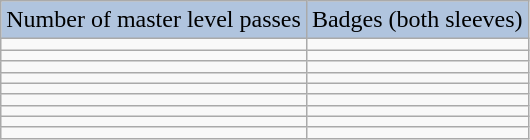<table class="wikitable">
<tr style="background:#b0c4de; text-align:center;">
<td>Number of master level passes</td>
<td>Badges (both sleeves)</td>
</tr>
<tr>
<td></td>
<td></td>
</tr>
<tr>
<td></td>
<td></td>
</tr>
<tr>
<td></td>
<td></td>
</tr>
<tr>
<td></td>
<td></td>
</tr>
<tr>
<td></td>
<td></td>
</tr>
<tr>
<td></td>
<td></td>
</tr>
<tr>
<td></td>
<td></td>
</tr>
<tr>
<td></td>
<td></td>
</tr>
<tr>
<td></td>
<td></td>
</tr>
</table>
